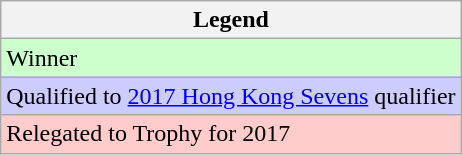<table class="wikitable">
<tr>
<th>Legend</th>
</tr>
<tr bgcolor=ccffcc>
<td>Winner</td>
</tr>
<tr bgcolor=ccccff>
<td>Qualified to <a href='#'>2017 Hong Kong Sevens</a> qualifier</td>
</tr>
<tr bgcolor=ffcccc>
<td>Relegated to Trophy for 2017</td>
</tr>
</table>
